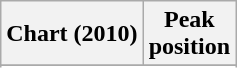<table class="wikitable sortable plainrowheaders">
<tr>
<th>Chart (2010)</th>
<th>Peak<br>position</th>
</tr>
<tr>
</tr>
<tr>
</tr>
<tr>
</tr>
<tr>
</tr>
<tr>
</tr>
<tr>
</tr>
</table>
